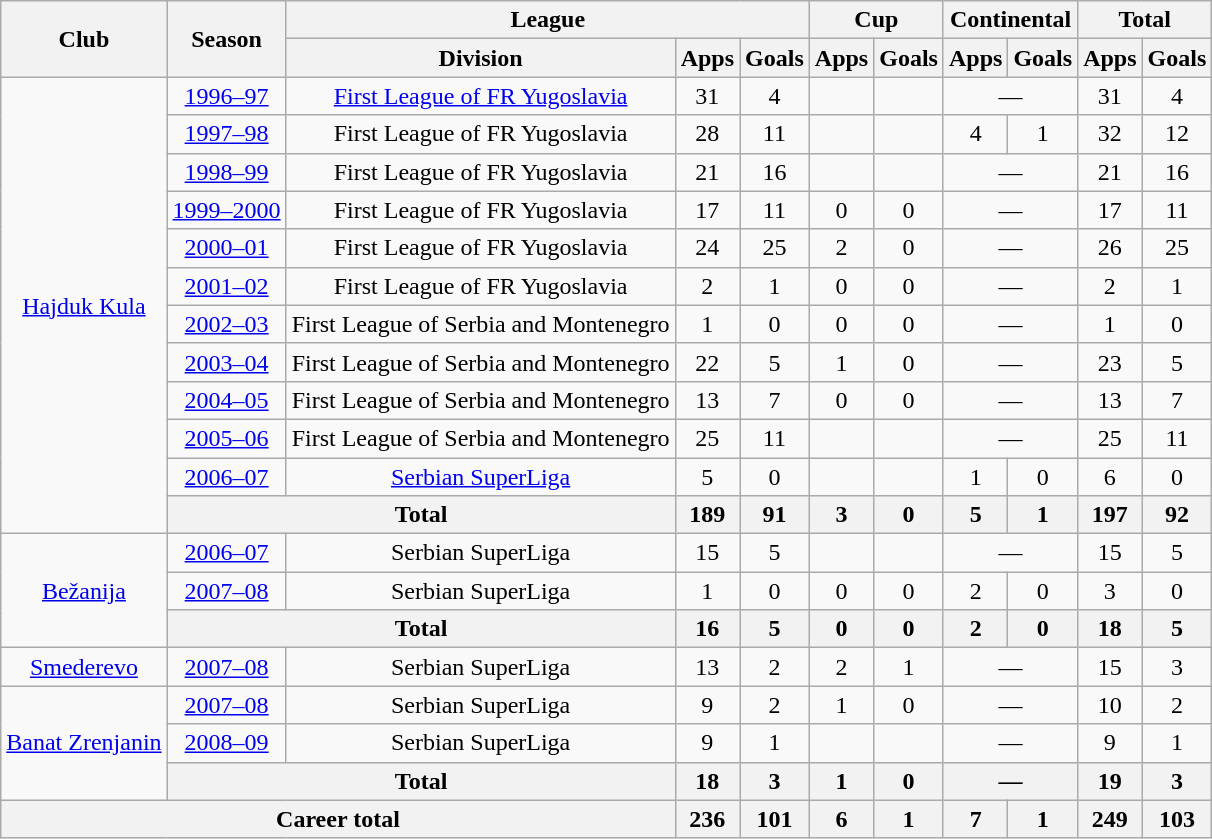<table class="wikitable" style="text-align:center">
<tr>
<th rowspan="2">Club</th>
<th rowspan="2">Season</th>
<th colspan="3">League</th>
<th colspan="2">Cup</th>
<th colspan="2">Continental</th>
<th colspan="2">Total</th>
</tr>
<tr>
<th>Division</th>
<th>Apps</th>
<th>Goals</th>
<th>Apps</th>
<th>Goals</th>
<th>Apps</th>
<th>Goals</th>
<th>Apps</th>
<th>Goals</th>
</tr>
<tr>
<td rowspan="12"><a href='#'>Hajduk Kula</a></td>
<td><a href='#'>1996–97</a></td>
<td><a href='#'>First League of FR Yugoslavia</a></td>
<td>31</td>
<td>4</td>
<td></td>
<td></td>
<td colspan="2">—</td>
<td>31</td>
<td>4</td>
</tr>
<tr>
<td><a href='#'>1997–98</a></td>
<td>First League of FR Yugoslavia</td>
<td>28</td>
<td>11</td>
<td></td>
<td></td>
<td>4</td>
<td>1</td>
<td>32</td>
<td>12</td>
</tr>
<tr>
<td><a href='#'>1998–99</a></td>
<td>First League of FR Yugoslavia</td>
<td>21</td>
<td>16</td>
<td></td>
<td></td>
<td colspan="2">—</td>
<td>21</td>
<td>16</td>
</tr>
<tr>
<td><a href='#'>1999–2000</a></td>
<td>First League of FR Yugoslavia</td>
<td>17</td>
<td>11</td>
<td>0</td>
<td>0</td>
<td colspan="2">—</td>
<td>17</td>
<td>11</td>
</tr>
<tr>
<td><a href='#'>2000–01</a></td>
<td>First League of FR Yugoslavia</td>
<td>24</td>
<td>25</td>
<td>2</td>
<td>0</td>
<td colspan="2">—</td>
<td>26</td>
<td>25</td>
</tr>
<tr>
<td><a href='#'>2001–02</a></td>
<td>First League of FR Yugoslavia</td>
<td>2</td>
<td>1</td>
<td>0</td>
<td>0</td>
<td colspan="2">—</td>
<td>2</td>
<td>1</td>
</tr>
<tr>
<td><a href='#'>2002–03</a></td>
<td>First League of Serbia and Montenegro</td>
<td>1</td>
<td>0</td>
<td>0</td>
<td>0</td>
<td colspan="2">—</td>
<td>1</td>
<td>0</td>
</tr>
<tr>
<td><a href='#'>2003–04</a></td>
<td>First League of Serbia and Montenegro</td>
<td>22</td>
<td>5</td>
<td>1</td>
<td>0</td>
<td colspan="2">—</td>
<td>23</td>
<td>5</td>
</tr>
<tr>
<td><a href='#'>2004–05</a></td>
<td>First League of Serbia and Montenegro</td>
<td>13</td>
<td>7</td>
<td>0</td>
<td>0</td>
<td colspan="2">—</td>
<td>13</td>
<td>7</td>
</tr>
<tr>
<td><a href='#'>2005–06</a></td>
<td>First League of Serbia and Montenegro</td>
<td>25</td>
<td>11</td>
<td></td>
<td></td>
<td colspan="2">—</td>
<td>25</td>
<td>11</td>
</tr>
<tr>
<td><a href='#'>2006–07</a></td>
<td><a href='#'>Serbian SuperLiga</a></td>
<td>5</td>
<td>0</td>
<td></td>
<td></td>
<td>1</td>
<td>0</td>
<td>6</td>
<td>0</td>
</tr>
<tr>
<th colspan="2">Total</th>
<th>189</th>
<th>91</th>
<th>3</th>
<th>0</th>
<th>5</th>
<th>1</th>
<th>197</th>
<th>92</th>
</tr>
<tr>
<td rowspan="3"><a href='#'>Bežanija</a></td>
<td><a href='#'>2006–07</a></td>
<td>Serbian SuperLiga</td>
<td>15</td>
<td>5</td>
<td></td>
<td></td>
<td colspan="2">—</td>
<td>15</td>
<td>5</td>
</tr>
<tr>
<td><a href='#'>2007–08</a></td>
<td>Serbian SuperLiga</td>
<td>1</td>
<td>0</td>
<td>0</td>
<td>0</td>
<td>2</td>
<td>0</td>
<td>3</td>
<td>0</td>
</tr>
<tr>
<th colspan="2">Total</th>
<th>16</th>
<th>5</th>
<th>0</th>
<th>0</th>
<th>2</th>
<th>0</th>
<th>18</th>
<th>5</th>
</tr>
<tr>
<td><a href='#'>Smederevo</a></td>
<td><a href='#'>2007–08</a></td>
<td>Serbian SuperLiga</td>
<td>13</td>
<td>2</td>
<td>2</td>
<td>1</td>
<td colspan="2">—</td>
<td>15</td>
<td>3</td>
</tr>
<tr>
<td rowspan="3"><a href='#'>Banat Zrenjanin</a></td>
<td><a href='#'>2007–08</a></td>
<td>Serbian SuperLiga</td>
<td>9</td>
<td>2</td>
<td>1</td>
<td>0</td>
<td colspan="2">—</td>
<td>10</td>
<td>2</td>
</tr>
<tr>
<td><a href='#'>2008–09</a></td>
<td>Serbian SuperLiga</td>
<td>9</td>
<td>1</td>
<td></td>
<td></td>
<td colspan="2">—</td>
<td>9</td>
<td>1</td>
</tr>
<tr>
<th colspan="2">Total</th>
<th>18</th>
<th>3</th>
<th>1</th>
<th>0</th>
<th colspan="2">—</th>
<th>19</th>
<th>3</th>
</tr>
<tr>
<th colspan="3">Career total</th>
<th>236</th>
<th>101</th>
<th>6</th>
<th>1</th>
<th>7</th>
<th>1</th>
<th>249</th>
<th>103</th>
</tr>
</table>
